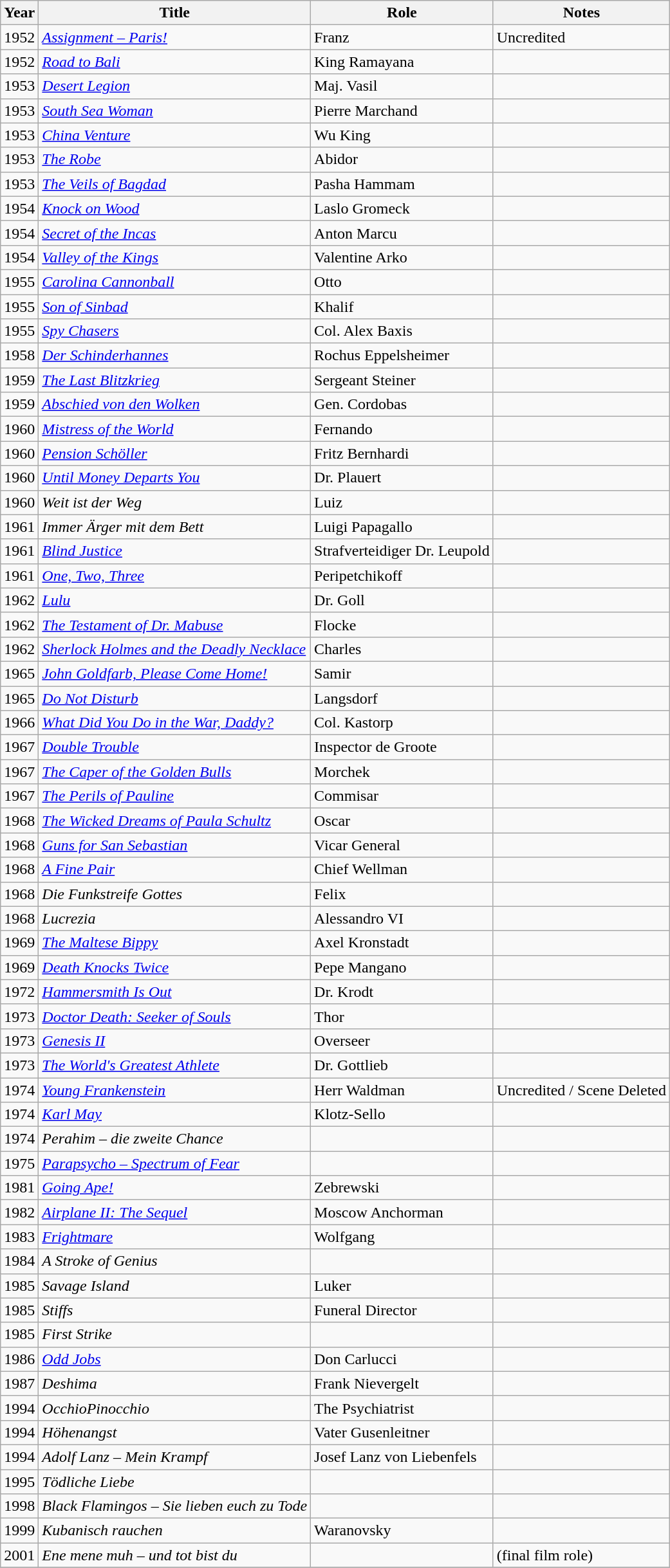<table class="wikitable sortable">
<tr>
<th>Year</th>
<th>Title</th>
<th>Role</th>
<th>Notes</th>
</tr>
<tr>
<td>1952</td>
<td><em><a href='#'>Assignment – Paris!</a></em></td>
<td>Franz</td>
<td>Uncredited</td>
</tr>
<tr>
<td>1952</td>
<td><em><a href='#'>Road to Bali</a></em></td>
<td>King Ramayana</td>
<td></td>
</tr>
<tr>
<td>1953</td>
<td><em><a href='#'>Desert Legion</a></em></td>
<td>Maj. Vasil</td>
<td></td>
</tr>
<tr>
<td>1953</td>
<td><em><a href='#'>South Sea Woman</a></em></td>
<td>Pierre Marchand</td>
<td></td>
</tr>
<tr>
<td>1953</td>
<td><em><a href='#'>China Venture</a></em></td>
<td>Wu King</td>
<td></td>
</tr>
<tr>
<td>1953</td>
<td><em><a href='#'>The Robe</a></em></td>
<td>Abidor</td>
<td></td>
</tr>
<tr>
<td>1953</td>
<td><em><a href='#'>The Veils of Bagdad</a></em></td>
<td>Pasha Hammam</td>
<td></td>
</tr>
<tr>
<td>1954</td>
<td><em><a href='#'>Knock on Wood</a></em></td>
<td>Laslo Gromeck</td>
<td></td>
</tr>
<tr>
<td>1954</td>
<td><em><a href='#'>Secret of the Incas</a></em></td>
<td>Anton Marcu</td>
<td></td>
</tr>
<tr>
<td>1954</td>
<td><em><a href='#'>Valley of the Kings</a></em></td>
<td>Valentine Arko</td>
<td></td>
</tr>
<tr>
<td>1955</td>
<td><em><a href='#'>Carolina Cannonball</a></em></td>
<td>Otto</td>
<td></td>
</tr>
<tr>
<td>1955</td>
<td><em><a href='#'>Son of Sinbad</a></em></td>
<td>Khalif</td>
<td></td>
</tr>
<tr>
<td>1955</td>
<td><em><a href='#'>Spy Chasers</a></em></td>
<td>Col. Alex Baxis</td>
<td></td>
</tr>
<tr>
<td>1958</td>
<td><em><a href='#'>Der Schinderhannes</a></em></td>
<td>Rochus Eppelsheimer</td>
<td></td>
</tr>
<tr>
<td>1959</td>
<td><em><a href='#'>The Last Blitzkrieg</a></em></td>
<td>Sergeant Steiner</td>
<td></td>
</tr>
<tr>
<td>1959</td>
<td><em><a href='#'>Abschied von den Wolken</a></em></td>
<td>Gen. Cordobas</td>
<td></td>
</tr>
<tr>
<td>1960</td>
<td><em><a href='#'>Mistress of the World</a></em></td>
<td>Fernando</td>
<td></td>
</tr>
<tr>
<td>1960</td>
<td><em><a href='#'>Pension Schöller</a></em></td>
<td>Fritz Bernhardi</td>
<td></td>
</tr>
<tr>
<td>1960</td>
<td><em><a href='#'>Until Money Departs You</a></em></td>
<td>Dr. Plauert</td>
<td></td>
</tr>
<tr>
<td>1960</td>
<td><em>Weit ist der Weg</em></td>
<td>Luiz</td>
<td></td>
</tr>
<tr>
<td>1961</td>
<td><em>Immer Ärger mit dem Bett</em></td>
<td>Luigi Papagallo</td>
<td></td>
</tr>
<tr>
<td>1961</td>
<td><em><a href='#'>Blind Justice</a></em></td>
<td>Strafverteidiger Dr. Leupold</td>
<td></td>
</tr>
<tr>
<td>1961</td>
<td><em><a href='#'>One, Two, Three</a></em></td>
<td>Peripetchikoff</td>
<td></td>
</tr>
<tr>
<td>1962</td>
<td><em><a href='#'>Lulu</a></em></td>
<td>Dr. Goll</td>
<td></td>
</tr>
<tr>
<td>1962</td>
<td><em><a href='#'>The Testament of Dr. Mabuse</a></em></td>
<td>Flocke</td>
<td></td>
</tr>
<tr>
<td>1962</td>
<td><em><a href='#'>Sherlock Holmes and the Deadly Necklace</a></em></td>
<td>Charles</td>
<td></td>
</tr>
<tr>
<td>1965</td>
<td><em><a href='#'>John Goldfarb, Please Come Home!</a></em></td>
<td>Samir</td>
<td></td>
</tr>
<tr>
<td>1965</td>
<td><em><a href='#'>Do Not Disturb</a></em></td>
<td>Langsdorf</td>
<td></td>
</tr>
<tr>
<td>1966</td>
<td><em><a href='#'>What Did You Do in the War, Daddy?</a></em></td>
<td>Col. Kastorp</td>
<td></td>
</tr>
<tr>
<td>1967</td>
<td><em><a href='#'>Double Trouble</a></em></td>
<td>Inspector de Groote</td>
<td></td>
</tr>
<tr>
<td>1967</td>
<td><em><a href='#'>The Caper of the Golden Bulls</a></em></td>
<td>Morchek</td>
<td></td>
</tr>
<tr>
<td>1967</td>
<td><em><a href='#'>The Perils of Pauline</a></em></td>
<td>Commisar</td>
<td></td>
</tr>
<tr>
<td>1968</td>
<td><em><a href='#'>The Wicked Dreams of Paula Schultz</a></em></td>
<td>Oscar</td>
<td></td>
</tr>
<tr>
<td>1968</td>
<td><em><a href='#'>Guns for San Sebastian</a></em></td>
<td>Vicar General</td>
<td></td>
</tr>
<tr>
<td>1968</td>
<td><em><a href='#'>A Fine Pair</a></em></td>
<td>Chief Wellman</td>
<td></td>
</tr>
<tr>
<td>1968</td>
<td><em>Die Funkstreife Gottes</em></td>
<td>Felix</td>
<td></td>
</tr>
<tr>
<td>1968</td>
<td><em>Lucrezia</em></td>
<td>Alessandro VI</td>
<td></td>
</tr>
<tr>
<td>1969</td>
<td><em><a href='#'>The Maltese Bippy</a></em></td>
<td>Axel Kronstadt</td>
<td></td>
</tr>
<tr>
<td>1969</td>
<td><em><a href='#'>Death Knocks Twice</a></em></td>
<td>Pepe Mangano</td>
<td></td>
</tr>
<tr>
<td>1972</td>
<td><em><a href='#'>Hammersmith Is Out</a></em></td>
<td>Dr. Krodt</td>
<td></td>
</tr>
<tr>
<td>1973</td>
<td><em><a href='#'>Doctor Death: Seeker of Souls</a></em></td>
<td>Thor</td>
<td></td>
</tr>
<tr>
<td>1973</td>
<td><em><a href='#'>Genesis II</a></em></td>
<td>Overseer</td>
<td></td>
</tr>
<tr>
<td>1973</td>
<td><em><a href='#'>The World's Greatest Athlete</a></em></td>
<td>Dr. Gottlieb</td>
<td></td>
</tr>
<tr>
<td>1974</td>
<td><em><a href='#'>Young Frankenstein</a></em></td>
<td>Herr Waldman</td>
<td>Uncredited / Scene Deleted</td>
</tr>
<tr>
<td>1974</td>
<td><em><a href='#'>Karl May</a></em></td>
<td>Klotz-Sello</td>
<td></td>
</tr>
<tr>
<td>1974</td>
<td><em>Perahim – die zweite Chance</em></td>
<td></td>
<td></td>
</tr>
<tr>
<td>1975</td>
<td><em><a href='#'>Parapsycho – Spectrum of Fear</a></em></td>
<td></td>
<td></td>
</tr>
<tr>
<td>1981</td>
<td><em><a href='#'>Going Ape!</a></em></td>
<td>Zebrewski</td>
<td></td>
</tr>
<tr>
<td>1982</td>
<td><em><a href='#'>Airplane II: The Sequel</a></em></td>
<td>Moscow Anchorman</td>
<td></td>
</tr>
<tr>
<td>1983</td>
<td><em><a href='#'>Frightmare</a></em></td>
<td>Wolfgang</td>
<td></td>
</tr>
<tr>
<td>1984</td>
<td><em>A Stroke of Genius</em></td>
<td></td>
<td></td>
</tr>
<tr>
<td>1985</td>
<td><em>Savage Island</em></td>
<td>Luker</td>
<td></td>
</tr>
<tr>
<td>1985</td>
<td><em>Stiffs</em></td>
<td>Funeral Director</td>
<td></td>
</tr>
<tr>
<td>1985</td>
<td><em>First Strike</em></td>
<td></td>
<td></td>
</tr>
<tr>
<td>1986</td>
<td><em><a href='#'>Odd Jobs</a></em></td>
<td>Don Carlucci</td>
<td></td>
</tr>
<tr>
<td>1987</td>
<td><em>Deshima</em></td>
<td>Frank Nievergelt</td>
<td></td>
</tr>
<tr>
<td>1994</td>
<td><em>OcchioPinocchio</em></td>
<td>The Psychiatrist</td>
<td></td>
</tr>
<tr>
<td>1994</td>
<td><em>Höhenangst</em></td>
<td>Vater Gusenleitner</td>
<td></td>
</tr>
<tr>
<td>1994</td>
<td><em>Adolf Lanz – Mein Krampf</em></td>
<td>Josef Lanz von Liebenfels</td>
<td></td>
</tr>
<tr>
<td>1995</td>
<td><em>Tödliche Liebe</em></td>
<td></td>
<td></td>
</tr>
<tr>
<td>1998</td>
<td><em>Black Flamingos – Sie lieben euch zu Tode</em></td>
<td></td>
<td></td>
</tr>
<tr>
<td>1999</td>
<td><em>Kubanisch rauchen</em></td>
<td>Waranovsky</td>
<td></td>
</tr>
<tr>
<td>2001</td>
<td><em>Ene mene muh – und tot bist du</em></td>
<td></td>
<td>(final film role)</td>
</tr>
<tr>
</tr>
</table>
